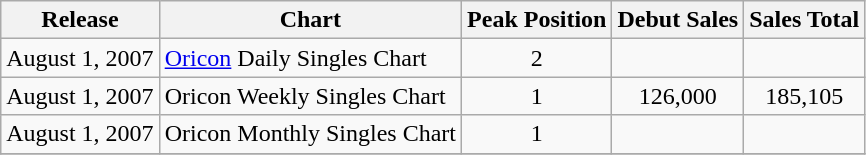<table class="wikitable">
<tr>
<th>Release</th>
<th>Chart</th>
<th>Peak Position</th>
<th>Debut Sales</th>
<th>Sales Total</th>
</tr>
<tr>
<td>August 1, 2007</td>
<td><a href='#'>Oricon</a> Daily Singles Chart</td>
<td align="center">2</td>
<td align="center"></td>
<td align="center"></td>
</tr>
<tr>
<td>August 1, 2007</td>
<td>Oricon Weekly Singles Chart</td>
<td align="center">1</td>
<td align="center">126,000</td>
<td align="center">185,105</td>
</tr>
<tr>
<td>August 1, 2007</td>
<td>Oricon Monthly Singles Chart</td>
<td align="center">1</td>
<td align="center"></td>
<td align="center"></td>
</tr>
<tr>
</tr>
</table>
